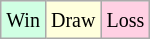<table class="wikitable">
<tr>
<td style="background-color: #d0ffe3;"><small>Win</small></td>
<td style="background-color: #ffffdd;"><small>Draw</small></td>
<td style="background-color: #ffd0e3;"><small>Loss</small></td>
</tr>
</table>
